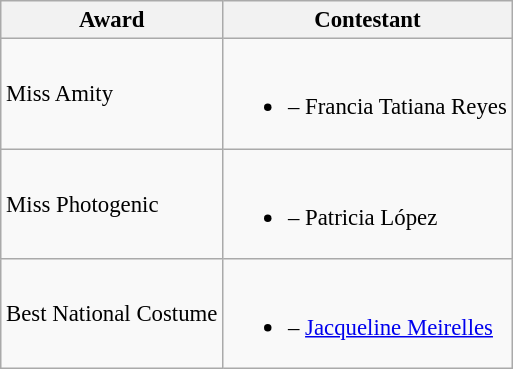<table class="wikitable sortable" style="font-size:95%;">
<tr>
<th>Award</th>
<th>Contestant</th>
</tr>
<tr>
<td>Miss Amity</td>
<td><br><ul><li> – Francia Tatiana Reyes</li></ul></td>
</tr>
<tr>
<td>Miss Photogenic</td>
<td><br><ul><li> – Patricia López</li></ul></td>
</tr>
<tr>
<td>Best National Costume</td>
<td><br><ul><li> – <a href='#'>Jacqueline Meirelles</a></li></ul></td>
</tr>
</table>
